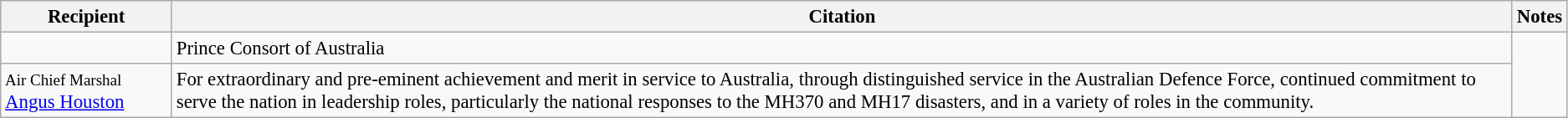<table class="wikitable" style="font-size:95%;">
<tr>
<th>Recipient</th>
<th>Citation</th>
<th>Notes</th>
</tr>
<tr>
<td></td>
<td>Prince Consort of Australia</td>
<td rowspan=2></td>
</tr>
<tr>
<td><small>Air Chief Marshal</small> <a href='#'>Angus Houston</a> </td>
<td>For extraordinary and pre-eminent achievement and merit in service to Australia, through distinguished service in the Australian Defence Force, continued commitment to serve the nation in leadership roles, particularly the national responses to the MH370 and MH17 disasters, and in a variety of roles in the community.</td>
</tr>
</table>
